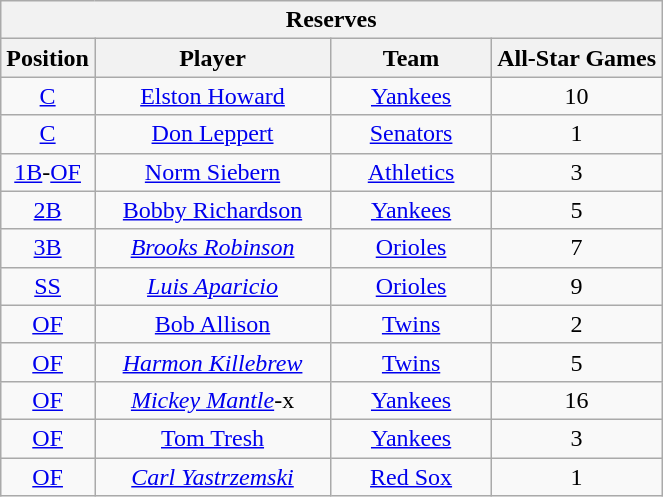<table class="wikitable" style="font-size: 100%; text-align:center;">
<tr>
<th colspan="4">Reserves</th>
</tr>
<tr>
<th>Position</th>
<th width="150">Player</th>
<th width="100">Team</th>
<th>All-Star Games</th>
</tr>
<tr>
<td><a href='#'>C</a></td>
<td><a href='#'>Elston Howard</a></td>
<td><a href='#'>Yankees</a></td>
<td>10</td>
</tr>
<tr>
<td><a href='#'>C</a></td>
<td><a href='#'>Don Leppert</a></td>
<td><a href='#'>Senators</a></td>
<td>1</td>
</tr>
<tr>
<td><a href='#'>1B</a>-<a href='#'>OF</a></td>
<td><a href='#'>Norm Siebern</a></td>
<td><a href='#'>Athletics</a></td>
<td>3</td>
</tr>
<tr>
<td><a href='#'>2B</a></td>
<td><a href='#'>Bobby Richardson</a></td>
<td><a href='#'>Yankees</a></td>
<td>5</td>
</tr>
<tr>
<td><a href='#'>3B</a></td>
<td><em><a href='#'>Brooks Robinson</a></em></td>
<td><a href='#'>Orioles</a></td>
<td>7</td>
</tr>
<tr>
<td><a href='#'>SS</a></td>
<td><em><a href='#'>Luis Aparicio</a></em></td>
<td><a href='#'>Orioles</a></td>
<td>9</td>
</tr>
<tr>
<td><a href='#'>OF</a></td>
<td><a href='#'>Bob Allison</a></td>
<td><a href='#'>Twins</a></td>
<td>2</td>
</tr>
<tr>
<td><a href='#'>OF</a></td>
<td><em><a href='#'>Harmon Killebrew</a></em></td>
<td><a href='#'>Twins</a></td>
<td>5</td>
</tr>
<tr>
<td><a href='#'>OF</a></td>
<td><em><a href='#'>Mickey Mantle</a></em>-x</td>
<td><a href='#'>Yankees</a></td>
<td>16</td>
</tr>
<tr>
<td><a href='#'>OF</a></td>
<td><a href='#'>Tom Tresh</a></td>
<td><a href='#'>Yankees</a></td>
<td>3</td>
</tr>
<tr>
<td><a href='#'>OF</a></td>
<td><em><a href='#'>Carl Yastrzemski</a></em></td>
<td><a href='#'>Red Sox</a></td>
<td>1</td>
</tr>
</table>
